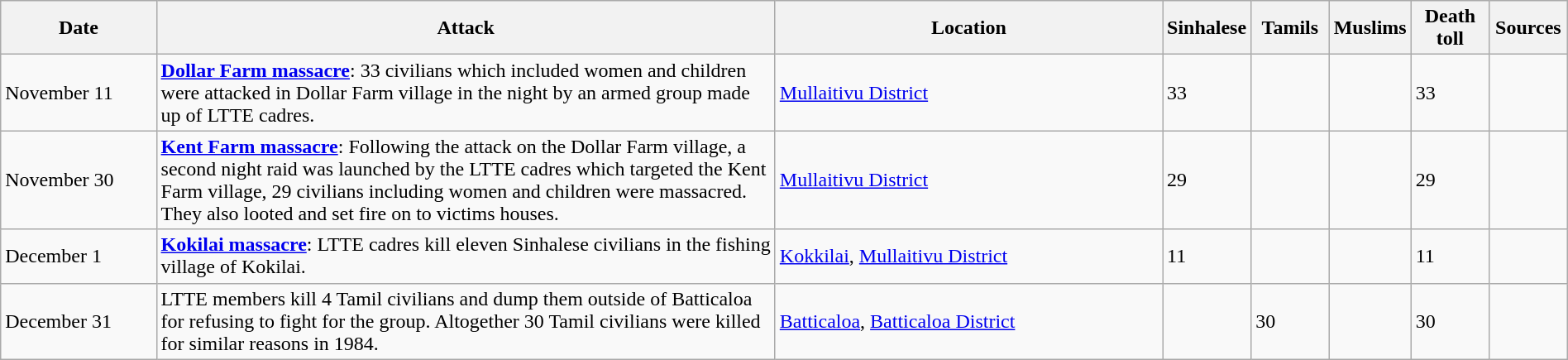<table class="wikitable" style="width:100%;">
<tr>
<th width="10%">Date</th>
<th width="40%">Attack</th>
<th width="25%">Location</th>
<th width="5%">Sinhalese</th>
<th width="5%">Tamils</th>
<th width="5%">Muslims</th>
<th width="5%">Death toll</th>
<th width="5%">Sources</th>
</tr>
<tr>
<td>November 11</td>
<td><strong><a href='#'>Dollar Farm massacre</a></strong>: 33 civilians which included women and children were attacked in Dollar Farm village in the night by an armed group made up of LTTE cadres.</td>
<td><a href='#'>Mullaitivu District</a></td>
<td>33</td>
<td></td>
<td></td>
<td>33</td>
<td></td>
</tr>
<tr>
<td>November 30</td>
<td><strong><a href='#'>Kent Farm massacre</a></strong>: Following the attack on the Dollar Farm village, a second night raid was launched by the LTTE cadres which targeted the Kent Farm village, 29 civilians including women and children were massacred. They also looted and set fire on to victims houses.</td>
<td><a href='#'>Mullaitivu District</a></td>
<td>29</td>
<td></td>
<td></td>
<td>29</td>
<td></td>
</tr>
<tr>
<td>December 1</td>
<td><strong><a href='#'>Kokilai massacre</a></strong>: LTTE cadres kill eleven Sinhalese civilians in the fishing village of Kokilai.</td>
<td><a href='#'>Kokkilai</a>, <a href='#'>Mullaitivu District</a></td>
<td>11</td>
<td></td>
<td></td>
<td>11</td>
<td></td>
</tr>
<tr>
<td>December 31</td>
<td>LTTE members kill 4 Tamil civilians and dump them outside of Batticaloa for refusing to fight for the group. Altogether 30 Tamil civilians were killed for similar reasons in 1984.</td>
<td><a href='#'>Batticaloa</a>, <a href='#'>Batticaloa District</a></td>
<td></td>
<td>30</td>
<td></td>
<td>30</td>
<td></td>
</tr>
</table>
